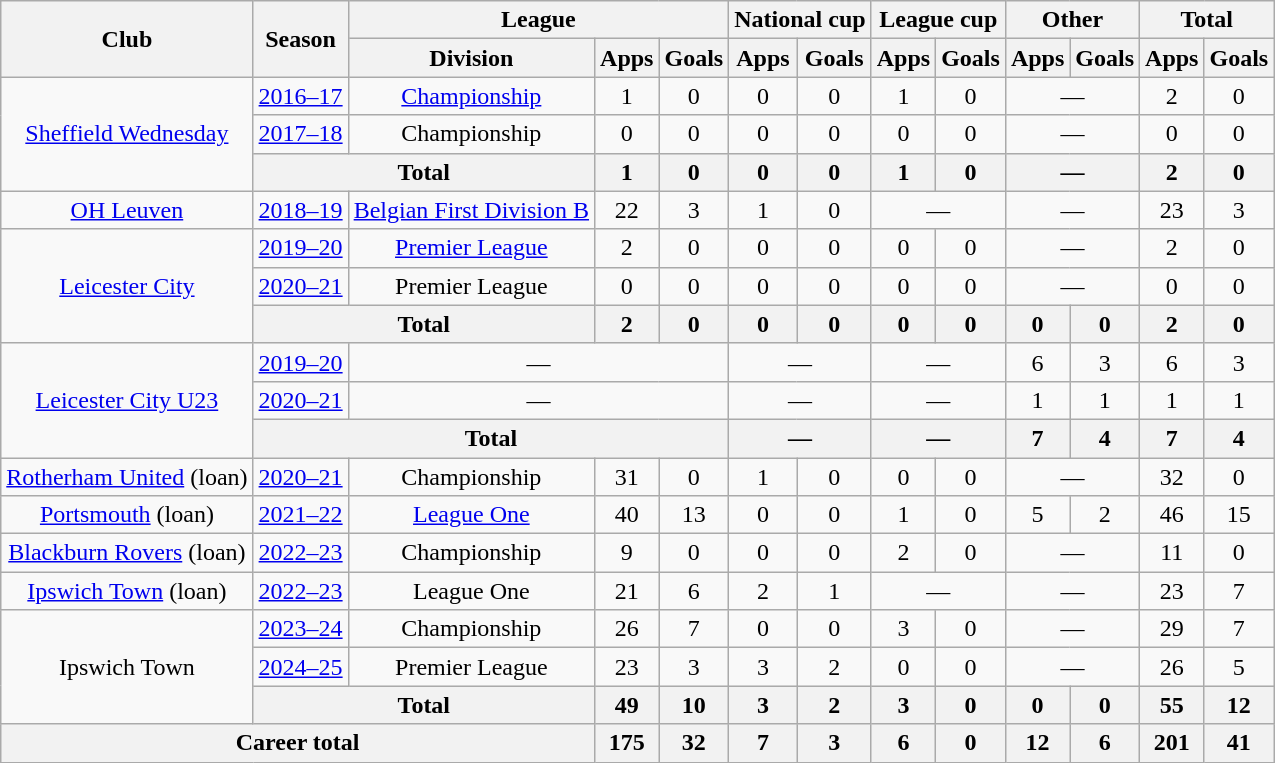<table class=wikitable style=text-align:center>
<tr>
<th rowspan="2">Club</th>
<th rowspan="2">Season</th>
<th colspan="3">League</th>
<th colspan="2">National cup</th>
<th colspan="2">League cup</th>
<th colspan="2">Other</th>
<th colspan="2">Total</th>
</tr>
<tr>
<th>Division</th>
<th>Apps</th>
<th>Goals</th>
<th>Apps</th>
<th>Goals</th>
<th>Apps</th>
<th>Goals</th>
<th>Apps</th>
<th>Goals</th>
<th>Apps</th>
<th>Goals</th>
</tr>
<tr>
<td rowspan="3"><a href='#'>Sheffield Wednesday</a></td>
<td><a href='#'>2016–17</a></td>
<td><a href='#'>Championship</a></td>
<td>1</td>
<td>0</td>
<td>0</td>
<td>0</td>
<td>1</td>
<td>0</td>
<td colspan="2">—</td>
<td>2</td>
<td>0</td>
</tr>
<tr>
<td><a href='#'>2017–18</a></td>
<td>Championship</td>
<td>0</td>
<td>0</td>
<td>0</td>
<td>0</td>
<td>0</td>
<td>0</td>
<td colspan="2">—</td>
<td>0</td>
<td>0</td>
</tr>
<tr>
<th colspan="2">Total</th>
<th>1</th>
<th>0</th>
<th>0</th>
<th>0</th>
<th>1</th>
<th>0</th>
<th colspan="2">—</th>
<th>2</th>
<th>0</th>
</tr>
<tr>
<td><a href='#'>OH Leuven</a></td>
<td><a href='#'>2018–19</a></td>
<td><a href='#'>Belgian First Division B</a></td>
<td>22</td>
<td>3</td>
<td>1</td>
<td>0</td>
<td colspan="2">—</td>
<td colspan="2">—</td>
<td>23</td>
<td>3</td>
</tr>
<tr>
<td rowspan="3"><a href='#'>Leicester City</a></td>
<td><a href='#'>2019–20</a></td>
<td><a href='#'>Premier League</a></td>
<td>2</td>
<td>0</td>
<td>0</td>
<td>0</td>
<td>0</td>
<td>0</td>
<td colspan="2">—</td>
<td>2</td>
<td>0</td>
</tr>
<tr>
<td><a href='#'>2020–21</a></td>
<td>Premier League</td>
<td>0</td>
<td>0</td>
<td>0</td>
<td>0</td>
<td>0</td>
<td>0</td>
<td colspan="2">—</td>
<td>0</td>
<td>0</td>
</tr>
<tr>
<th colspan="2">Total</th>
<th>2</th>
<th>0</th>
<th>0</th>
<th>0</th>
<th>0</th>
<th>0</th>
<th>0</th>
<th>0</th>
<th>2</th>
<th>0</th>
</tr>
<tr>
<td rowspan="3"><a href='#'>Leicester City U23</a></td>
<td><a href='#'>2019–20</a></td>
<td colspan="3">—</td>
<td colspan="2">—</td>
<td colspan="2">—</td>
<td>6</td>
<td>3</td>
<td>6</td>
<td>3</td>
</tr>
<tr>
<td><a href='#'>2020–21</a></td>
<td colspan="3">—</td>
<td colspan="2">—</td>
<td colspan="2">—</td>
<td>1</td>
<td>1</td>
<td>1</td>
<td>1</td>
</tr>
<tr>
<th colspan="4">Total</th>
<th colspan="2">—</th>
<th colspan="2">—</th>
<th>7</th>
<th>4</th>
<th>7</th>
<th>4</th>
</tr>
<tr>
<td><a href='#'>Rotherham United</a> (loan)</td>
<td><a href='#'>2020–21</a></td>
<td>Championship</td>
<td>31</td>
<td>0</td>
<td>1</td>
<td>0</td>
<td>0</td>
<td>0</td>
<td colspan="2">—</td>
<td>32</td>
<td>0</td>
</tr>
<tr>
<td><a href='#'>Portsmouth</a> (loan)</td>
<td><a href='#'>2021–22</a></td>
<td rowspan="1"><a href='#'>League One</a></td>
<td>40</td>
<td>13</td>
<td>0</td>
<td>0</td>
<td>1</td>
<td>0</td>
<td>5</td>
<td>2</td>
<td>46</td>
<td>15</td>
</tr>
<tr>
<td><a href='#'>Blackburn Rovers</a> (loan)</td>
<td><a href='#'>2022–23</a></td>
<td>Championship</td>
<td>9</td>
<td>0</td>
<td>0</td>
<td>0</td>
<td>2</td>
<td>0</td>
<td colspan="2">—</td>
<td>11</td>
<td>0</td>
</tr>
<tr>
<td><a href='#'>Ipswich Town</a> (loan)</td>
<td><a href='#'>2022–23</a></td>
<td>League One</td>
<td>21</td>
<td>6</td>
<td>2</td>
<td>1</td>
<td colspan="2">—</td>
<td colspan="2">—</td>
<td>23</td>
<td>7</td>
</tr>
<tr>
<td rowspan="3">Ipswich Town</td>
<td><a href='#'>2023–24</a></td>
<td>Championship</td>
<td>26</td>
<td>7</td>
<td>0</td>
<td>0</td>
<td>3</td>
<td>0</td>
<td colspan="2">—</td>
<td>29</td>
<td>7</td>
</tr>
<tr>
<td><a href='#'>2024–25</a></td>
<td>Premier League</td>
<td>23</td>
<td>3</td>
<td>3</td>
<td>2</td>
<td>0</td>
<td>0</td>
<td colspan="2">—</td>
<td>26</td>
<td>5</td>
</tr>
<tr>
<th colspan="2">Total</th>
<th>49</th>
<th>10</th>
<th>3</th>
<th>2</th>
<th>3</th>
<th>0</th>
<th>0</th>
<th>0</th>
<th>55</th>
<th>12</th>
</tr>
<tr>
<th colspan="3">Career total</th>
<th>175</th>
<th>32</th>
<th>7</th>
<th>3</th>
<th>6</th>
<th>0</th>
<th>12</th>
<th>6</th>
<th>201</th>
<th>41</th>
</tr>
</table>
